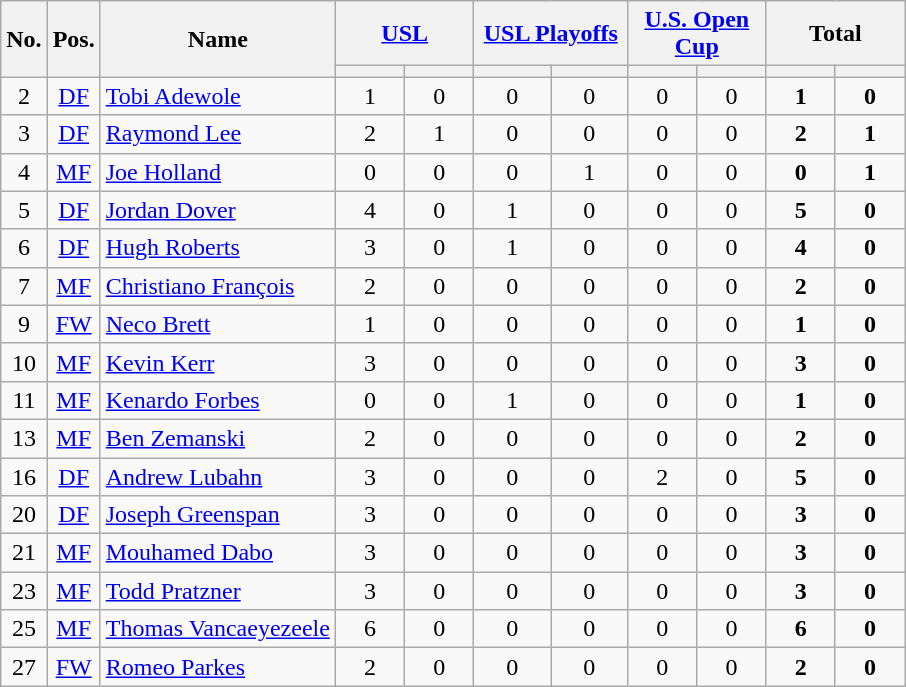<table class="wikitable sortable" style="text-align: center;">
<tr>
<th rowspan=2>No.</th>
<th rowspan=2>Pos.</th>
<th rowspan=2>Name</th>
<th colspan=2 style="width:85px;"><a href='#'>USL</a></th>
<th colspan=2 style="width:95px;"><a href='#'>USL Playoffs</a></th>
<th colspan=2 style="width:85px;"><a href='#'>U.S. Open Cup</a></th>
<th colspan=2 style="width:85px;"><strong>Total</strong></th>
</tr>
<tr>
<th></th>
<th></th>
<th></th>
<th></th>
<th></th>
<th></th>
<th></th>
<th></th>
</tr>
<tr>
<td>2</td>
<td><a href='#'>DF</a></td>
<td align=left> <a href='#'>Tobi Adewole</a></td>
<td>1</td>
<td>0</td>
<td>0</td>
<td>0</td>
<td>0</td>
<td>0</td>
<td><strong>1</strong></td>
<td><strong>0</strong></td>
</tr>
<tr>
<td>3</td>
<td><a href='#'>DF</a></td>
<td align=left> <a href='#'>Raymond Lee</a></td>
<td>2</td>
<td>1</td>
<td>0</td>
<td>0</td>
<td>0</td>
<td>0</td>
<td><strong>2</strong></td>
<td><strong>1</strong></td>
</tr>
<tr>
<td>4</td>
<td><a href='#'>MF</a></td>
<td align=left> <a href='#'>Joe Holland</a></td>
<td>0</td>
<td>0</td>
<td>0</td>
<td>1</td>
<td>0</td>
<td>0</td>
<td><strong>0</strong></td>
<td><strong>1</strong></td>
</tr>
<tr>
<td>5</td>
<td><a href='#'>DF</a></td>
<td align=left> <a href='#'>Jordan Dover</a></td>
<td>4</td>
<td>0</td>
<td>1</td>
<td>0</td>
<td>0</td>
<td>0</td>
<td><strong>5</strong></td>
<td><strong>0</strong></td>
</tr>
<tr>
<td>6</td>
<td><a href='#'>DF</a></td>
<td align=left> <a href='#'>Hugh Roberts</a></td>
<td>3</td>
<td>0</td>
<td>1</td>
<td>0</td>
<td>0</td>
<td>0</td>
<td><strong>4</strong></td>
<td><strong>0</strong></td>
</tr>
<tr>
<td>7</td>
<td><a href='#'>MF</a></td>
<td align=left> <a href='#'>Christiano François</a></td>
<td>2</td>
<td>0</td>
<td>0</td>
<td>0</td>
<td>0</td>
<td>0</td>
<td><strong>2</strong></td>
<td><strong>0</strong></td>
</tr>
<tr>
<td>9</td>
<td><a href='#'>FW</a></td>
<td align=left> <a href='#'>Neco Brett</a></td>
<td>1</td>
<td>0</td>
<td>0</td>
<td>0</td>
<td>0</td>
<td>0</td>
<td><strong>1</strong></td>
<td><strong>0</strong></td>
</tr>
<tr>
<td>10</td>
<td><a href='#'>MF</a></td>
<td align=left> <a href='#'>Kevin Kerr</a></td>
<td>3</td>
<td>0</td>
<td>0</td>
<td>0</td>
<td>0</td>
<td>0</td>
<td><strong>3</strong></td>
<td><strong>0</strong></td>
</tr>
<tr>
<td>11</td>
<td><a href='#'>MF</a></td>
<td align=left> <a href='#'>Kenardo Forbes</a></td>
<td>0</td>
<td>0</td>
<td>1</td>
<td>0</td>
<td>0</td>
<td>0</td>
<td><strong>1</strong></td>
<td><strong>0</strong></td>
</tr>
<tr>
<td>13</td>
<td><a href='#'>MF</a></td>
<td align=left> <a href='#'>Ben Zemanski</a></td>
<td>2</td>
<td>0</td>
<td>0</td>
<td>0</td>
<td>0</td>
<td>0</td>
<td><strong>2</strong></td>
<td><strong>0</strong></td>
</tr>
<tr>
<td>16</td>
<td><a href='#'>DF</a></td>
<td align=left> <a href='#'>Andrew Lubahn</a></td>
<td>3</td>
<td>0</td>
<td>0</td>
<td>0</td>
<td>2</td>
<td>0</td>
<td><strong>5</strong></td>
<td><strong>0</strong></td>
</tr>
<tr>
<td>20</td>
<td><a href='#'>DF</a></td>
<td align=left> <a href='#'>Joseph Greenspan</a></td>
<td>3</td>
<td>0</td>
<td>0</td>
<td>0</td>
<td>0</td>
<td>0</td>
<td><strong>3</strong></td>
<td><strong>0</strong></td>
</tr>
<tr>
<td>21</td>
<td><a href='#'>MF</a></td>
<td align=left> <a href='#'>Mouhamed Dabo</a></td>
<td>3</td>
<td>0</td>
<td>0</td>
<td>0</td>
<td>0</td>
<td>0</td>
<td><strong>3</strong></td>
<td><strong>0</strong></td>
</tr>
<tr>
<td>23</td>
<td><a href='#'>MF</a></td>
<td align=left> <a href='#'>Todd Pratzner</a></td>
<td>3</td>
<td>0</td>
<td>0</td>
<td>0</td>
<td>0</td>
<td>0</td>
<td><strong>3</strong></td>
<td><strong>0</strong></td>
</tr>
<tr>
<td>25</td>
<td><a href='#'>MF</a></td>
<td align=left> <a href='#'>Thomas Vancaeyezeele</a></td>
<td>6</td>
<td>0</td>
<td>0</td>
<td>0</td>
<td>0</td>
<td>0</td>
<td><strong>6</strong></td>
<td><strong>0</strong></td>
</tr>
<tr>
<td>27</td>
<td><a href='#'>FW</a></td>
<td align=left> <a href='#'>Romeo Parkes</a></td>
<td>2</td>
<td>0</td>
<td>0</td>
<td>0</td>
<td>0</td>
<td>0</td>
<td><strong>2</strong></td>
<td><strong>0</strong></td>
</tr>
</table>
